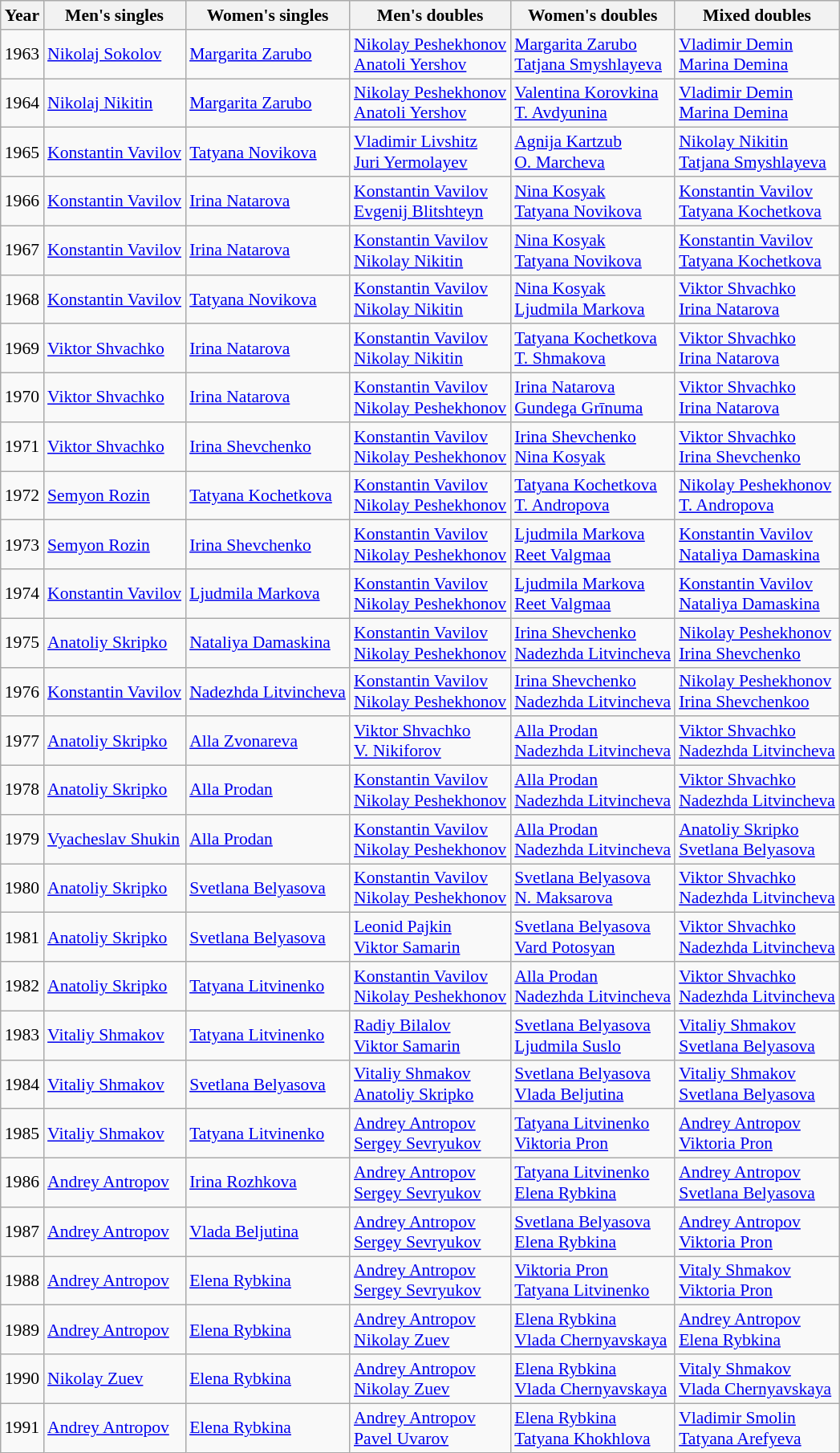<table class=wikitable style="font-size:90%;">
<tr>
<th>Year</th>
<th>Men's singles</th>
<th>Women's singles</th>
<th>Men's doubles</th>
<th>Women's doubles</th>
<th>Mixed doubles</th>
</tr>
<tr>
<td>1963</td>
<td><a href='#'>Nikolaj Sokolov</a></td>
<td><a href='#'>Margarita Zarubo</a></td>
<td><a href='#'>Nikolay Peshekhonov</a><br><a href='#'>Anatoli Yershov</a></td>
<td><a href='#'>Margarita Zarubo</a><br><a href='#'>Tatjana Smyshlayeva</a></td>
<td><a href='#'>Vladimir Demin</a><br><a href='#'>Marina Demina</a></td>
</tr>
<tr>
<td>1964</td>
<td><a href='#'>Nikolaj Nikitin</a></td>
<td><a href='#'>Margarita Zarubo</a></td>
<td><a href='#'>Nikolay Peshekhonov</a><br><a href='#'>Anatoli Yershov</a></td>
<td><a href='#'>Valentina Korovkina</a><br><a href='#'>T. Avdyunina</a></td>
<td><a href='#'>Vladimir Demin</a><br><a href='#'>Marina Demina</a></td>
</tr>
<tr>
<td>1965</td>
<td><a href='#'>Konstantin Vavilov</a></td>
<td><a href='#'>Tatyana Novikova</a></td>
<td><a href='#'>Vladimir Livshitz</a><br><a href='#'>Juri Yermolayev</a></td>
<td><a href='#'>Agnija Kartzub</a><br><a href='#'>O. Marcheva</a></td>
<td><a href='#'>Nikolay Nikitin</a><br><a href='#'>Tatjana Smyshlayeva</a></td>
</tr>
<tr>
<td>1966</td>
<td><a href='#'>Konstantin Vavilov</a></td>
<td><a href='#'>Irina Natarova</a></td>
<td><a href='#'>Konstantin Vavilov</a><br><a href='#'>Evgenij Blitshteyn</a></td>
<td><a href='#'>Nina Kosyak</a><br><a href='#'>Tatyana Novikova</a></td>
<td><a href='#'>Konstantin Vavilov</a><br><a href='#'>Tatyana Kochetkova</a></td>
</tr>
<tr>
<td>1967</td>
<td><a href='#'>Konstantin Vavilov</a></td>
<td><a href='#'>Irina Natarova</a></td>
<td><a href='#'>Konstantin Vavilov</a><br><a href='#'>Nikolay Nikitin</a></td>
<td><a href='#'>Nina Kosyak</a><br><a href='#'>Tatyana Novikova</a></td>
<td><a href='#'>Konstantin Vavilov</a><br><a href='#'>Tatyana Kochetkova</a></td>
</tr>
<tr>
<td>1968</td>
<td><a href='#'>Konstantin Vavilov</a></td>
<td><a href='#'>Tatyana Novikova</a></td>
<td><a href='#'>Konstantin Vavilov</a><br><a href='#'>Nikolay Nikitin</a></td>
<td><a href='#'>Nina Kosyak</a><br><a href='#'>Ljudmila Markova</a></td>
<td><a href='#'>Viktor Shvachko</a><br><a href='#'>Irina Natarova</a></td>
</tr>
<tr>
<td>1969</td>
<td><a href='#'>Viktor Shvachko</a></td>
<td><a href='#'>Irina Natarova</a></td>
<td><a href='#'>Konstantin Vavilov</a><br><a href='#'>Nikolay Nikitin</a></td>
<td><a href='#'>Tatyana Kochetkova</a><br><a href='#'>T. Shmakova</a></td>
<td><a href='#'>Viktor Shvachko</a><br><a href='#'>Irina Natarova</a></td>
</tr>
<tr>
<td>1970</td>
<td><a href='#'>Viktor Shvachko</a></td>
<td><a href='#'>Irina Natarova</a></td>
<td><a href='#'>Konstantin Vavilov</a><br><a href='#'>Nikolay Peshekhonov</a></td>
<td><a href='#'>Irina Natarova</a><br><a href='#'>Gundega Grīnuma</a></td>
<td><a href='#'>Viktor Shvachko</a><br><a href='#'>Irina Natarova</a></td>
</tr>
<tr>
<td>1971</td>
<td><a href='#'>Viktor Shvachko</a></td>
<td><a href='#'>Irina Shevchenko</a></td>
<td><a href='#'>Konstantin Vavilov</a><br><a href='#'>Nikolay Peshekhonov</a></td>
<td><a href='#'>Irina Shevchenko</a><br><a href='#'>Nina Kosyak</a></td>
<td><a href='#'>Viktor Shvachko</a><br><a href='#'>Irina Shevchenko</a></td>
</tr>
<tr>
<td>1972</td>
<td><a href='#'>Semyon Rozin</a></td>
<td><a href='#'>Tatyana Kochetkova</a></td>
<td><a href='#'>Konstantin Vavilov</a><br><a href='#'>Nikolay Peshekhonov</a></td>
<td><a href='#'>Tatyana Kochetkova</a><br><a href='#'>T. Andropova</a></td>
<td><a href='#'>Nikolay Peshekhonov</a><br><a href='#'>T. Andropova</a></td>
</tr>
<tr>
<td>1973</td>
<td><a href='#'>Semyon Rozin</a></td>
<td><a href='#'>Irina Shevchenko</a></td>
<td><a href='#'>Konstantin Vavilov</a><br><a href='#'>Nikolay Peshekhonov</a></td>
<td><a href='#'>Ljudmila Markova</a><br><a href='#'>Reet Valgmaa</a></td>
<td><a href='#'>Konstantin Vavilov</a><br><a href='#'>Nataliya Damaskina</a></td>
</tr>
<tr>
<td>1974</td>
<td><a href='#'>Konstantin Vavilov</a></td>
<td><a href='#'>Ljudmila Markova</a></td>
<td><a href='#'>Konstantin Vavilov</a><br><a href='#'>Nikolay Peshekhonov</a></td>
<td><a href='#'>Ljudmila Markova</a><br><a href='#'>Reet Valgmaa</a></td>
<td><a href='#'>Konstantin Vavilov</a><br><a href='#'>Nataliya Damaskina</a></td>
</tr>
<tr>
<td>1975</td>
<td><a href='#'>Anatoliy Skripko</a></td>
<td><a href='#'>Nataliya Damaskina</a></td>
<td><a href='#'>Konstantin Vavilov</a><br><a href='#'>Nikolay Peshekhonov</a></td>
<td><a href='#'>Irina Shevchenko</a><br><a href='#'>Nadezhda Litvincheva</a></td>
<td><a href='#'>Nikolay Peshekhonov</a><br><a href='#'>Irina Shevchenko</a></td>
</tr>
<tr>
<td>1976</td>
<td><a href='#'>Konstantin Vavilov</a></td>
<td><a href='#'>Nadezhda Litvincheva</a></td>
<td><a href='#'>Konstantin Vavilov</a><br><a href='#'>Nikolay Peshekhonov</a></td>
<td><a href='#'>Irina Shevchenko</a><br><a href='#'>Nadezhda Litvincheva</a></td>
<td><a href='#'>Nikolay Peshekhonov</a><br><a href='#'>Irina Shevchenkoo</a></td>
</tr>
<tr>
<td>1977</td>
<td><a href='#'>Anatoliy Skripko</a></td>
<td><a href='#'>Alla Zvonareva</a></td>
<td><a href='#'>Viktor Shvachko</a><br><a href='#'>V. Nikiforov</a></td>
<td><a href='#'>Alla Prodan</a><br><a href='#'>Nadezhda Litvincheva</a></td>
<td><a href='#'>Viktor Shvachko</a><br><a href='#'>Nadezhda Litvincheva</a></td>
</tr>
<tr>
<td>1978</td>
<td><a href='#'>Anatoliy Skripko</a></td>
<td><a href='#'>Alla Prodan</a></td>
<td><a href='#'>Konstantin Vavilov</a><br><a href='#'>Nikolay Peshekhonov</a></td>
<td><a href='#'>Alla Prodan</a><br><a href='#'>Nadezhda Litvincheva</a></td>
<td><a href='#'>Viktor Shvachko</a><br><a href='#'>Nadezhda Litvincheva</a></td>
</tr>
<tr>
<td>1979</td>
<td><a href='#'>Vyacheslav Shukin</a></td>
<td><a href='#'>Alla Prodan</a></td>
<td><a href='#'>Konstantin Vavilov</a><br><a href='#'>Nikolay Peshekhonov</a></td>
<td><a href='#'>Alla Prodan</a><br><a href='#'>Nadezhda Litvincheva</a></td>
<td><a href='#'>Anatoliy Skripko</a><br><a href='#'>Svetlana Belyasova</a></td>
</tr>
<tr>
<td>1980</td>
<td><a href='#'>Anatoliy Skripko</a></td>
<td><a href='#'>Svetlana Belyasova</a></td>
<td><a href='#'>Konstantin Vavilov</a><br><a href='#'>Nikolay Peshekhonov</a></td>
<td><a href='#'>Svetlana Belyasova</a><br><a href='#'>N. Maksarova</a></td>
<td><a href='#'>Viktor Shvachko</a><br><a href='#'>Nadezhda Litvincheva</a></td>
</tr>
<tr>
<td>1981</td>
<td><a href='#'>Anatoliy Skripko</a></td>
<td><a href='#'>Svetlana Belyasova</a></td>
<td><a href='#'>Leonid Pajkin</a><br><a href='#'>Viktor Samarin</a></td>
<td><a href='#'>Svetlana Belyasova</a><br><a href='#'>Vard Potosyan</a></td>
<td><a href='#'>Viktor Shvachko</a><br><a href='#'>Nadezhda Litvincheva</a></td>
</tr>
<tr>
<td>1982</td>
<td><a href='#'>Anatoliy Skripko</a></td>
<td><a href='#'>Tatyana Litvinenko</a></td>
<td><a href='#'>Konstantin Vavilov</a><br><a href='#'>Nikolay Peshekhonov</a></td>
<td><a href='#'>Alla Prodan</a><br><a href='#'>Nadezhda Litvincheva</a></td>
<td><a href='#'>Viktor Shvachko</a><br><a href='#'>Nadezhda Litvincheva</a></td>
</tr>
<tr>
<td>1983</td>
<td><a href='#'>Vitaliy Shmakov</a></td>
<td><a href='#'>Tatyana Litvinenko</a></td>
<td><a href='#'>Radiy Bilalov</a><br><a href='#'>Viktor Samarin</a></td>
<td><a href='#'>Svetlana Belyasova</a><br><a href='#'>Ljudmila Suslo</a></td>
<td><a href='#'>Vitaliy Shmakov</a><br><a href='#'>Svetlana Belyasova</a></td>
</tr>
<tr>
<td>1984</td>
<td><a href='#'>Vitaliy Shmakov</a></td>
<td><a href='#'>Svetlana Belyasova</a></td>
<td><a href='#'>Vitaliy Shmakov</a><br><a href='#'>Anatoliy Skripko</a></td>
<td><a href='#'>Svetlana Belyasova</a><br><a href='#'>Vlada Beljutina</a></td>
<td><a href='#'>Vitaliy Shmakov</a><br><a href='#'>Svetlana Belyasova</a></td>
</tr>
<tr>
<td>1985</td>
<td><a href='#'>Vitaliy Shmakov</a></td>
<td><a href='#'>Tatyana Litvinenko</a></td>
<td><a href='#'>Andrey Antropov</a><br><a href='#'>Sergey Sevryukov</a></td>
<td><a href='#'>Tatyana Litvinenko</a><br><a href='#'>Viktoria Pron</a></td>
<td><a href='#'>Andrey Antropov</a><br><a href='#'>Viktoria Pron</a></td>
</tr>
<tr>
<td>1986</td>
<td><a href='#'>Andrey Antropov</a></td>
<td><a href='#'>Irina Rozhkova</a></td>
<td><a href='#'>Andrey Antropov</a><br><a href='#'>Sergey Sevryukov</a></td>
<td><a href='#'>Tatyana Litvinenko</a><br><a href='#'>Elena Rybkina</a></td>
<td><a href='#'>Andrey Antropov</a><br><a href='#'>Svetlana Belyasova</a></td>
</tr>
<tr>
<td>1987</td>
<td><a href='#'>Andrey Antropov</a></td>
<td><a href='#'>Vlada Beljutina</a></td>
<td><a href='#'>Andrey Antropov</a><br><a href='#'>Sergey Sevryukov</a></td>
<td><a href='#'>Svetlana Belyasova</a><br><a href='#'>Elena Rybkina</a></td>
<td><a href='#'>Andrey Antropov</a><br><a href='#'>Viktoria Pron</a></td>
</tr>
<tr>
<td>1988</td>
<td><a href='#'>Andrey Antropov</a></td>
<td><a href='#'>Elena Rybkina</a></td>
<td><a href='#'>Andrey Antropov</a><br><a href='#'>Sergey Sevryukov</a></td>
<td><a href='#'>Viktoria Pron</a><br><a href='#'>Tatyana Litvinenko</a></td>
<td><a href='#'>Vitaly Shmakov</a><br><a href='#'>Viktoria Pron</a></td>
</tr>
<tr>
<td>1989</td>
<td><a href='#'>Andrey Antropov</a></td>
<td><a href='#'>Elena Rybkina</a></td>
<td><a href='#'>Andrey Antropov</a><br><a href='#'>Nikolay Zuev</a></td>
<td><a href='#'>Elena Rybkina</a><br><a href='#'>Vlada Chernyavskaya</a></td>
<td><a href='#'>Andrey Antropov</a><br><a href='#'>Elena Rybkina</a></td>
</tr>
<tr>
<td>1990</td>
<td><a href='#'>Nikolay Zuev</a></td>
<td><a href='#'>Elena Rybkina</a></td>
<td><a href='#'>Andrey Antropov</a><br><a href='#'>Nikolay Zuev</a></td>
<td><a href='#'>Elena Rybkina</a><br><a href='#'>Vlada Chernyavskaya</a></td>
<td><a href='#'>Vitaly Shmakov</a><br><a href='#'>Vlada Chernyavskaya</a></td>
</tr>
<tr>
<td>1991</td>
<td><a href='#'>Andrey Antropov</a></td>
<td><a href='#'>Elena Rybkina</a></td>
<td><a href='#'>Andrey Antropov</a><br><a href='#'>Pavel Uvarov</a></td>
<td><a href='#'>Elena Rybkina</a><br><a href='#'>Tatyana Khokhlova</a></td>
<td><a href='#'>Vladimir Smolin</a><br><a href='#'>Tatyana Arefyeva</a></td>
</tr>
</table>
